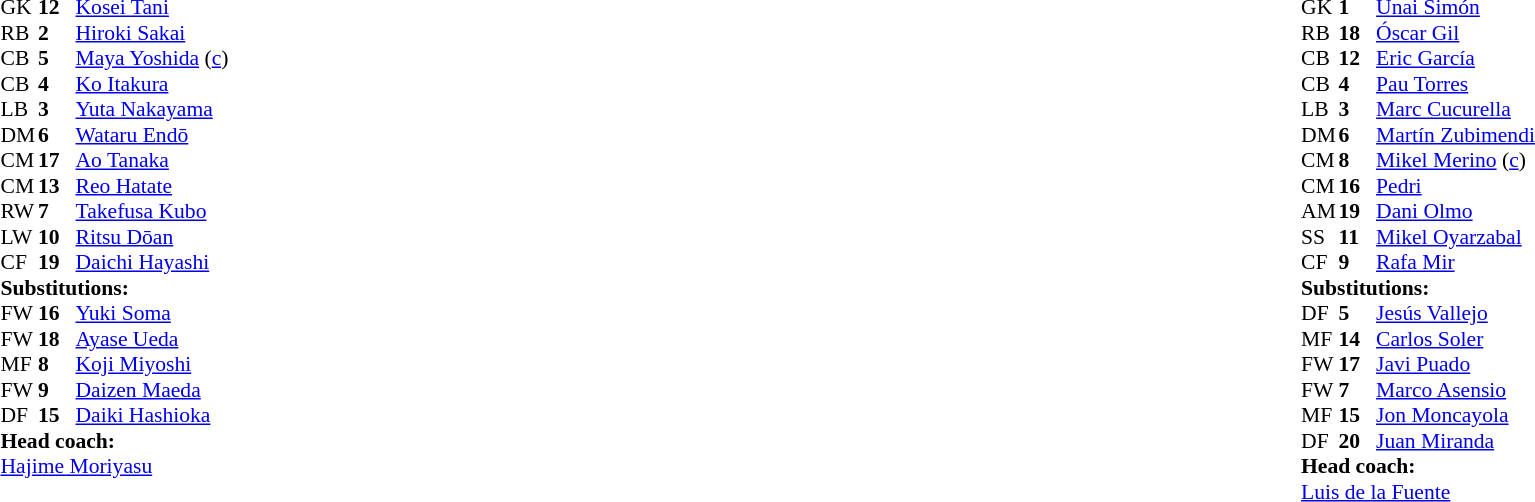<table width="100%">
<tr>
<td valign="top" width="40%"><br><table style="font-size:90%" cellspacing="0" cellpadding="0">
<tr>
<th width=25></th>
<th width=25></th>
</tr>
<tr>
<td>GK</td>
<td><strong>12</strong></td>
<td><a href='#'>Kosei Tani</a></td>
</tr>
<tr>
<td>RB</td>
<td><strong>2</strong></td>
<td><a href='#'>Hiroki Sakai</a></td>
<td></td>
</tr>
<tr>
<td>CB</td>
<td><strong>5</strong></td>
<td><a href='#'>Maya Yoshida</a> (<a href='#'>c</a>)</td>
</tr>
<tr>
<td>CB</td>
<td><strong>4</strong></td>
<td><a href='#'>Ko Itakura</a></td>
</tr>
<tr>
<td>LB</td>
<td><strong>3</strong></td>
<td><a href='#'>Yuta Nakayama</a></td>
</tr>
<tr>
<td>DM</td>
<td><strong>6</strong></td>
<td><a href='#'>Wataru Endō</a></td>
</tr>
<tr>
<td>CM</td>
<td><strong>17</strong></td>
<td><a href='#'>Ao Tanaka</a></td>
<td></td>
<td></td>
</tr>
<tr>
<td>CM</td>
<td><strong>13</strong></td>
<td><a href='#'>Reo Hatate</a></td>
<td></td>
<td></td>
</tr>
<tr>
<td>RW</td>
<td><strong>7</strong></td>
<td><a href='#'>Takefusa Kubo</a></td>
<td></td>
<td></td>
</tr>
<tr>
<td>LW</td>
<td><strong>10</strong></td>
<td><a href='#'>Ritsu Dōan</a></td>
<td></td>
<td></td>
</tr>
<tr>
<td>CF</td>
<td><strong>19</strong></td>
<td><a href='#'>Daichi Hayashi</a></td>
<td></td>
<td></td>
</tr>
<tr>
<td colspan=3><strong>Substitutions:</strong></td>
</tr>
<tr>
<td>FW</td>
<td><strong>16</strong></td>
<td><a href='#'>Yuki Soma</a></td>
<td></td>
<td></td>
</tr>
<tr>
<td>FW</td>
<td><strong>18</strong></td>
<td><a href='#'>Ayase Ueda</a></td>
<td></td>
<td></td>
</tr>
<tr>
<td>MF</td>
<td><strong>8</strong></td>
<td><a href='#'>Koji Miyoshi</a></td>
<td></td>
<td></td>
</tr>
<tr>
<td>FW</td>
<td><strong>9</strong></td>
<td><a href='#'>Daizen Maeda</a></td>
<td></td>
<td></td>
</tr>
<tr>
<td>DF</td>
<td><strong>15</strong></td>
<td><a href='#'>Daiki Hashioka</a></td>
<td></td>
<td></td>
</tr>
<tr>
<td colspan=3><strong>Head coach:</strong></td>
</tr>
<tr>
<td colspan=3><a href='#'>Hajime Moriyasu</a></td>
</tr>
</table>
</td>
<td valign="top"></td>
<td valign="top" width="50%"><br><table style="font-size:90%; margin:auto" cellspacing="0" cellpadding="0">
<tr>
<th width=25></th>
<th width=25></th>
</tr>
<tr>
<td>GK</td>
<td><strong>1</strong></td>
<td><a href='#'>Unai Simón</a></td>
</tr>
<tr>
<td>RB</td>
<td><strong>18</strong></td>
<td><a href='#'>Óscar Gil</a></td>
<td></td>
<td></td>
</tr>
<tr>
<td>CB</td>
<td><strong>12</strong></td>
<td><a href='#'>Eric García</a></td>
</tr>
<tr>
<td>CB</td>
<td><strong>4</strong></td>
<td><a href='#'>Pau Torres</a></td>
</tr>
<tr>
<td>LB</td>
<td><strong>3</strong></td>
<td><a href='#'>Marc Cucurella</a></td>
<td></td>
<td></td>
</tr>
<tr>
<td>DM</td>
<td><strong>6</strong></td>
<td><a href='#'>Martín Zubimendi</a></td>
<td></td>
<td></td>
</tr>
<tr>
<td>CM</td>
<td><strong>8</strong></td>
<td><a href='#'>Mikel Merino</a> (<a href='#'>c</a>)</td>
<td></td>
<td></td>
</tr>
<tr>
<td>CM</td>
<td><strong>16</strong></td>
<td><a href='#'>Pedri</a></td>
<td></td>
<td></td>
</tr>
<tr>
<td>AM</td>
<td><strong>19</strong></td>
<td><a href='#'>Dani Olmo</a></td>
<td></td>
<td></td>
</tr>
<tr>
<td>SS</td>
<td><strong>11</strong></td>
<td><a href='#'>Mikel Oyarzabal</a></td>
</tr>
<tr>
<td>CF</td>
<td><strong>9</strong></td>
<td><a href='#'>Rafa Mir</a></td>
<td></td>
</tr>
<tr>
<td colspan=3><strong>Substitutions:</strong></td>
</tr>
<tr>
<td>DF</td>
<td><strong>5</strong></td>
<td><a href='#'>Jesús Vallejo</a></td>
<td></td>
<td></td>
</tr>
<tr>
<td>MF</td>
<td><strong>14</strong></td>
<td><a href='#'>Carlos Soler</a></td>
<td></td>
<td></td>
</tr>
<tr>
<td>FW</td>
<td><strong>17</strong></td>
<td><a href='#'>Javi Puado</a></td>
<td></td>
<td></td>
</tr>
<tr>
<td>FW</td>
<td><strong>7</strong></td>
<td><a href='#'>Marco Asensio</a></td>
<td></td>
<td></td>
</tr>
<tr>
<td>MF</td>
<td><strong>15</strong></td>
<td><a href='#'>Jon Moncayola</a></td>
<td></td>
<td></td>
</tr>
<tr>
<td>DF</td>
<td><strong>20</strong></td>
<td><a href='#'>Juan Miranda</a></td>
<td></td>
<td></td>
</tr>
<tr>
<td colspan=3><strong>Head coach:</strong></td>
</tr>
<tr>
<td colspan=3><a href='#'>Luis de la Fuente</a></td>
</tr>
</table>
</td>
</tr>
</table>
